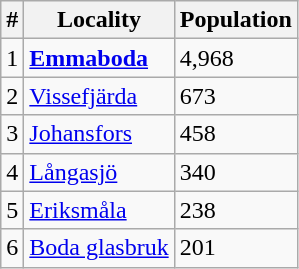<table class="wikitable">
<tr>
<th>#</th>
<th>Locality</th>
<th>Population</th>
</tr>
<tr>
<td>1</td>
<td><strong><a href='#'>Emmaboda</a></strong></td>
<td>4,968</td>
</tr>
<tr>
<td>2</td>
<td><a href='#'>Vissefjärda</a></td>
<td>673</td>
</tr>
<tr>
<td>3</td>
<td><a href='#'>Johansfors</a></td>
<td>458</td>
</tr>
<tr>
<td>4</td>
<td><a href='#'>Långasjö</a></td>
<td>340</td>
</tr>
<tr>
<td>5</td>
<td><a href='#'>Eriksmåla</a></td>
<td>238</td>
</tr>
<tr>
<td>6</td>
<td><a href='#'>Boda glasbruk</a></td>
<td>201</td>
</tr>
</table>
